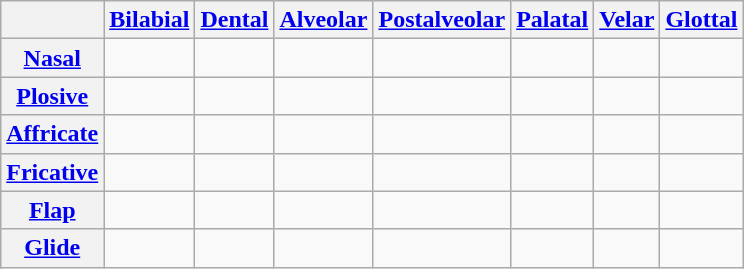<table class="wikitable" style="text-align:center;">
<tr>
<th></th>
<th><a href='#'>Bilabial</a></th>
<th><a href='#'>Dental</a></th>
<th><a href='#'>Alveolar</a></th>
<th><a href='#'>Postalveolar</a></th>
<th><a href='#'>Palatal</a></th>
<th><a href='#'>Velar</a></th>
<th><a href='#'>Glottal</a></th>
</tr>
<tr>
<th><a href='#'>Nasal</a></th>
<td></td>
<td></td>
<td></td>
<td></td>
<td></td>
<td></td>
<td></td>
</tr>
<tr>
<th><a href='#'>Plosive</a></th>
<td>   </td>
<td></td>
<td>   </td>
<td></td>
<td></td>
<td></td>
<td></td>
</tr>
<tr>
<th><a href='#'>Affricate</a></th>
<td></td>
<td></td>
<td></td>
<td></td>
<td></td>
<td></td>
<td></td>
</tr>
<tr>
<th><a href='#'>Fricative</a></th>
<td></td>
<td></td>
<td></td>
<td></td>
<td></td>
<td></td>
<td></td>
</tr>
<tr>
<th><a href='#'>Flap</a></th>
<td></td>
<td></td>
<td></td>
<td></td>
<td></td>
<td></td>
<td></td>
</tr>
<tr>
<th><a href='#'>Glide</a></th>
<td></td>
<td></td>
<td></td>
<td></td>
<td></td>
<td></td>
<td></td>
</tr>
</table>
